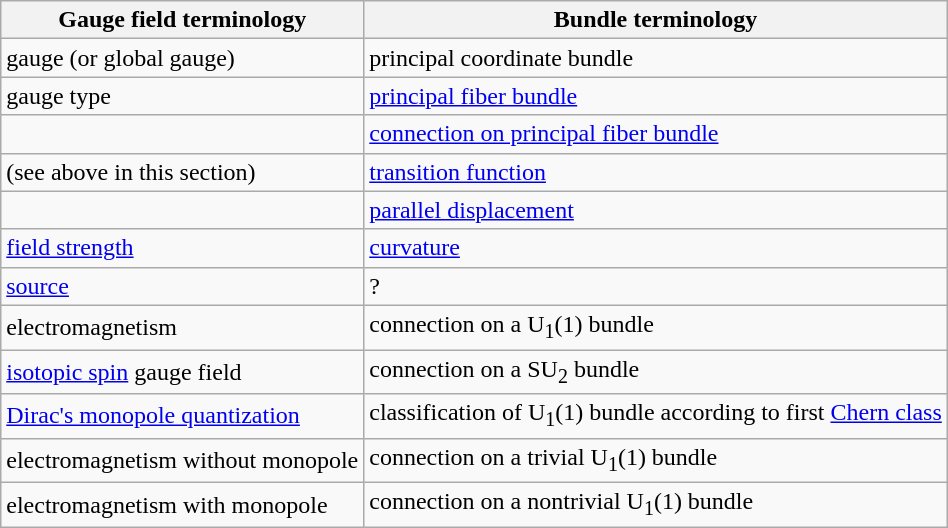<table class="wikitable">
<tr>
<th>Gauge field terminology</th>
<th>Bundle terminology</th>
</tr>
<tr>
<td>gauge (or global gauge)</td>
<td>principal coordinate bundle</td>
</tr>
<tr>
<td>gauge type</td>
<td><a href='#'>principal fiber bundle</a></td>
</tr>
<tr>
<td></td>
<td><a href='#'>connection on principal fiber bundle</a></td>
</tr>
<tr>
<td> (see above in this section)</td>
<td><a href='#'>transition function</a></td>
</tr>
<tr>
<td></td>
<td><a href='#'>parallel displacement</a></td>
</tr>
<tr>
<td><a href='#'>field strength</a></td>
<td><a href='#'>curvature</a></td>
</tr>
<tr>
<td><a href='#'>source</a></td>
<td>?</td>
</tr>
<tr>
<td>electromagnetism</td>
<td>connection on a U<sub>1</sub>(1) bundle</td>
</tr>
<tr>
<td><a href='#'>isotopic spin</a> gauge field</td>
<td>connection on a SU<sub>2</sub> bundle</td>
</tr>
<tr>
<td><a href='#'>Dirac's monopole quantization</a></td>
<td>classification of U<sub>1</sub>(1) bundle according to first <a href='#'>Chern class</a></td>
</tr>
<tr>
<td>electromagnetism without monopole</td>
<td>connection on a trivial U<sub>1</sub>(1) bundle</td>
</tr>
<tr>
<td>electromagnetism with monopole</td>
<td>connection on a nontrivial U<sub>1</sub>(1) bundle</td>
</tr>
</table>
